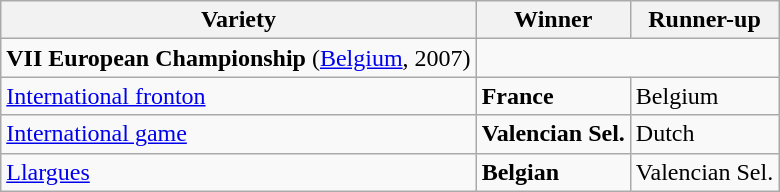<table class="wikitable">
<tr>
<th><strong>Variety</strong></th>
<th><strong>Winner</strong></th>
<th><strong>Runner-up</strong></th>
</tr>
<tr>
<td rowspan=1><strong>VII European Championship</strong> (<a href='#'>Belgium</a>, 2007)</td>
</tr>
<tr>
<td rowspan=1><a href='#'>International fronton</a></td>
<td><strong>France</strong></td>
<td>Belgium</td>
</tr>
<tr>
<td rowspan=1><a href='#'>International game</a></td>
<td><strong>Valencian Sel.</strong></td>
<td>Dutch</td>
</tr>
<tr>
<td rowspan=1><a href='#'>Llargues</a></td>
<td><strong>Belgian</strong></td>
<td>Valencian Sel.</td>
</tr>
</table>
